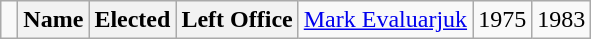<table class="wikitable">
<tr>
<td> </td>
<th><strong>Name </strong></th>
<th><strong>Elected</strong></th>
<th><strong>Left Office</strong><br></th>
<td><a href='#'>Mark Evaluarjuk</a></td>
<td>1975</td>
<td>1983</td>
</tr>
</table>
